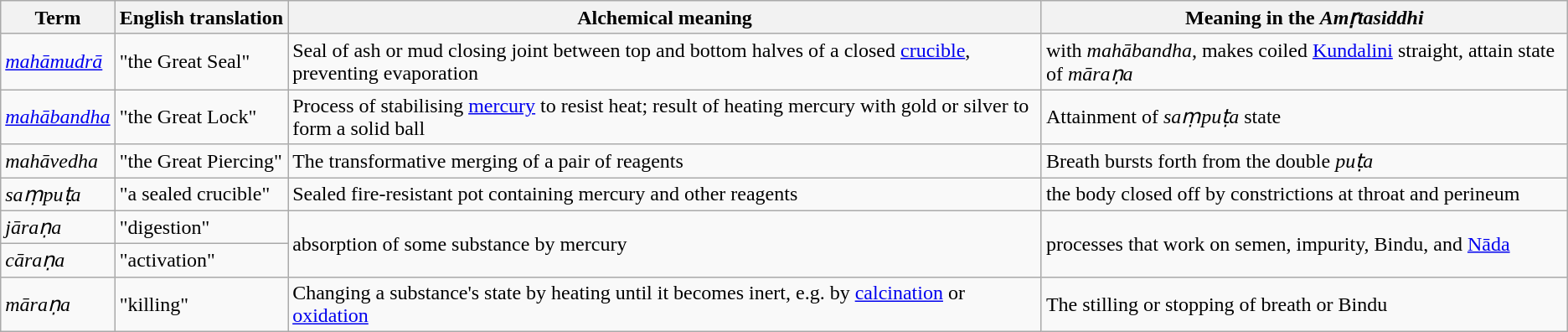<table class="wikitable">
<tr>
<th>Term</th>
<th>English translation</th>
<th>Alchemical meaning</th>
<th>Meaning in the <em>Amṛtasiddhi</em></th>
</tr>
<tr>
<td><em><a href='#'>mahāmudrā</a></em></td>
<td>"the Great Seal"</td>
<td>Seal of ash or mud closing joint between top and bottom halves of a closed <a href='#'>crucible</a>, preventing evaporation</td>
<td>with <em>mahābandha</em>, makes coiled <a href='#'>Kundalini</a> straight, attain state of <em>māraṇa</em></td>
</tr>
<tr>
<td><em><a href='#'>mahābandha</a></em></td>
<td>"the Great Lock"</td>
<td>Process of stabilising <a href='#'>mercury</a> to resist heat; result of heating mercury with gold or silver to form a solid ball</td>
<td>Attainment of <em>saṃpuṭa</em> state</td>
</tr>
<tr>
<td><em>mahāvedha</em></td>
<td>"the Great Piercing"</td>
<td>The transformative merging of a pair of reagents</td>
<td>Breath bursts forth from the double <em>puṭa</em></td>
</tr>
<tr>
<td><em>saṃpuṭa</em></td>
<td>"a sealed crucible"</td>
<td>Sealed fire-resistant pot containing mercury and other reagents</td>
<td>the body closed off by constrictions at throat and perineum</td>
</tr>
<tr>
<td><em>jāraṇa</em></td>
<td>"digestion"</td>
<td rowspan="2">absorption of some substance by mercury</td>
<td rowspan="2">processes that work on semen, impurity, Bindu, and <a href='#'>Nāda</a></td>
</tr>
<tr>
<td><em>cāraṇa</em></td>
<td>"activation" </td>
</tr>
<tr>
<td><em>māraṇa</em></td>
<td>"killing"</td>
<td>Changing a substance's state by heating until it becomes inert, e.g. by <a href='#'>calcination</a> or <a href='#'>oxidation</a></td>
<td>The stilling or stopping of breath or Bindu</td>
</tr>
</table>
